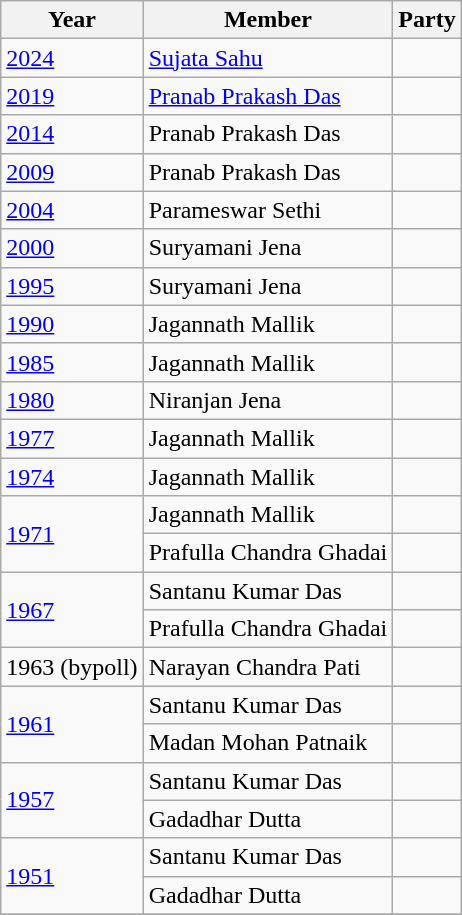<table class="wikitable sortable">
<tr>
<th>Year</th>
<th>Member</th>
<th colspan=2>Party</th>
</tr>
<tr>
<td><a href='#'>2024</a></td>
<td><a href='#'>Sujata Sahu</a></td>
<td></td>
</tr>
<tr>
<td><a href='#'>2019</a></td>
<td><a href='#'>Pranab Prakash Das</a></td>
<td></td>
</tr>
<tr>
<td><a href='#'>2014</a></td>
<td>Pranab Prakash Das</td>
<td></td>
</tr>
<tr>
<td><a href='#'>2009</a></td>
<td>Pranab Prakash Das</td>
<td></td>
</tr>
<tr>
<td><a href='#'>2004</a></td>
<td>Parameswar Sethi</td>
<td></td>
</tr>
<tr>
<td><a href='#'>2000</a></td>
<td>Suryamani Jena</td>
<td></td>
</tr>
<tr>
<td><a href='#'>1995</a></td>
<td>Suryamani Jena</td>
<td></td>
</tr>
<tr>
<td><a href='#'>1990</a></td>
<td>Jagannath Mallik</td>
<td></td>
</tr>
<tr>
<td><a href='#'>1985</a></td>
<td>Jagannath Mallik</td>
<td></td>
</tr>
<tr>
<td><a href='#'>1980</a></td>
<td>Niranjan Jena</td>
<td></td>
</tr>
<tr>
<td><a href='#'>1977</a></td>
<td>Jagannath Mallik</td>
<td></td>
</tr>
<tr>
<td><a href='#'>1974</a></td>
<td>Jagannath Mallik</td>
<td></td>
</tr>
<tr>
<td rowspan="2"><a href='#'>1971</a></td>
<td>Jagannath Mallik</td>
<td></td>
</tr>
<tr>
<td>Prafulla Chandra Ghadai</td>
<td></td>
</tr>
<tr>
<td rowspan="2"><a href='#'>1967</a></td>
<td>Santanu Kumar Das</td>
<td></td>
</tr>
<tr>
<td>Prafulla Chandra Ghadai</td>
<td></td>
</tr>
<tr>
<td>1963 (bypoll)</td>
<td>Narayan Chandra Pati</td>
<td></td>
</tr>
<tr>
<td rowspan="2"><a href='#'>1961</a></td>
<td>Santanu Kumar Das</td>
<td></td>
</tr>
<tr>
<td>Madan Mohan Patnaik</td>
<td></td>
</tr>
<tr>
<td rowspan="2"><a href='#'>1957</a></td>
<td>Santanu Kumar Das</td>
<td></td>
</tr>
<tr>
<td>Gadadhar Dutta</td>
<td></td>
</tr>
<tr>
<td rowspan="2"><a href='#'>1951</a></td>
<td>Santanu Kumar Das</td>
<td></td>
</tr>
<tr>
<td>Gadadhar Dutta</td>
<td></td>
</tr>
<tr>
</tr>
</table>
